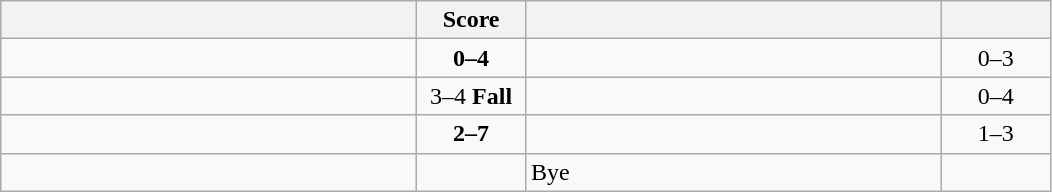<table class="wikitable" style="text-align: center; ">
<tr>
<th align="right" width="270"></th>
<th width="65">Score</th>
<th align="left" width="270"></th>
<th width="65"></th>
</tr>
<tr>
<td align="left"></td>
<td><strong>0–4</strong></td>
<td align="left"><strong></strong></td>
<td>0–3 <strong></strong></td>
</tr>
<tr>
<td align="left"></td>
<td>3–4 <strong>Fall</strong></td>
<td align="left"><strong></strong></td>
<td>0–4 <strong></strong></td>
</tr>
<tr>
<td align="left"></td>
<td><strong>2–7</strong></td>
<td align="left"><strong></strong></td>
<td>1–3 <strong></strong></td>
</tr>
<tr>
<td align="left"><strong></strong></td>
<td></td>
<td align="left">Bye</td>
<td></td>
</tr>
</table>
